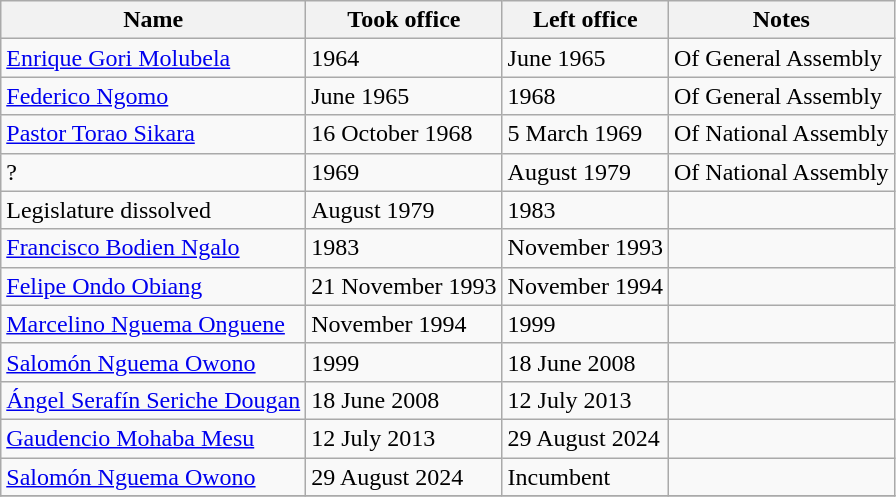<table class="wikitable">
<tr>
<th>Name</th>
<th>Took office</th>
<th>Left office</th>
<th>Notes</th>
</tr>
<tr>
<td><a href='#'>Enrique Gori Molubela</a></td>
<td>1964</td>
<td>June 1965</td>
<td>Of General Assembly</td>
</tr>
<tr>
<td><a href='#'>Federico Ngomo</a></td>
<td>June 1965</td>
<td>1968</td>
<td>Of General Assembly</td>
</tr>
<tr>
<td><a href='#'>Pastor Torao Sikara</a></td>
<td>16 October 1968</td>
<td>5 March 1969</td>
<td>Of National Assembly</td>
</tr>
<tr>
<td>?</td>
<td>1969</td>
<td>August 1979</td>
<td>Of National Assembly</td>
</tr>
<tr>
<td>Legislature dissolved</td>
<td>August 1979</td>
<td>1983</td>
<td></td>
</tr>
<tr>
<td><a href='#'>Francisco Bodien Ngalo</a></td>
<td>1983</td>
<td>November 1993</td>
<td></td>
</tr>
<tr>
<td><a href='#'>Felipe Ondo Obiang</a></td>
<td>21 November 1993</td>
<td>November 1994</td>
<td></td>
</tr>
<tr>
<td><a href='#'>Marcelino Nguema Onguene</a></td>
<td>November 1994</td>
<td>1999</td>
<td></td>
</tr>
<tr>
<td><a href='#'>Salomón Nguema Owono</a></td>
<td>1999</td>
<td>18 June 2008</td>
<td></td>
</tr>
<tr>
<td><a href='#'>Ángel Serafín Seriche Dougan</a></td>
<td>18 June 2008</td>
<td>12 July 2013</td>
<td></td>
</tr>
<tr>
<td><a href='#'>Gaudencio Mohaba Mesu</a></td>
<td>12 July 2013</td>
<td>29 August 2024</td>
<td></td>
</tr>
<tr>
<td><a href='#'>Salomón Nguema Owono</a></td>
<td>29 August 2024</td>
<td>Incumbent</td>
<td></td>
</tr>
<tr>
</tr>
</table>
